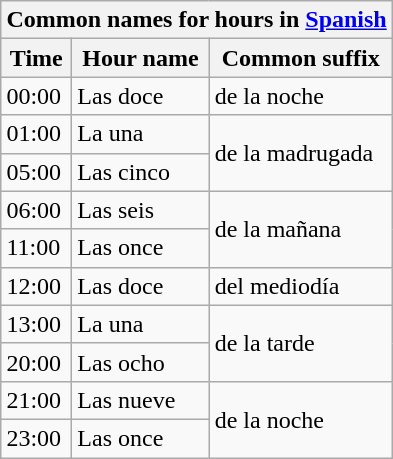<table class="wikitable mw-collapsible autocollapse" style="float:right; margin-left:1em">
<tr>
<th colspan=3>Common names for hours in <a href='#'>Spanish</a></th>
</tr>
<tr>
<th>Time</th>
<th>Hour name</th>
<th>Common suffix</th>
</tr>
<tr>
<td>00:00</td>
<td>Las doce</td>
<td>de la noche</td>
</tr>
<tr>
<td>01:00</td>
<td>La una</td>
<td rowspan=2>de la madrugada</td>
</tr>
<tr>
<td>05:00</td>
<td>Las cinco</td>
</tr>
<tr>
<td>06:00</td>
<td>Las seis</td>
<td rowspan=2>de la mañana</td>
</tr>
<tr>
<td>11:00</td>
<td>Las once</td>
</tr>
<tr>
<td>12:00</td>
<td>Las doce</td>
<td>del mediodía</td>
</tr>
<tr>
<td>13:00</td>
<td>La una</td>
<td rowspan=2>de la tarde</td>
</tr>
<tr>
<td>20:00</td>
<td>Las ocho</td>
</tr>
<tr>
<td>21:00</td>
<td>Las nueve</td>
<td rowspan=2>de la noche</td>
</tr>
<tr>
<td>23:00</td>
<td>Las once</td>
</tr>
</table>
